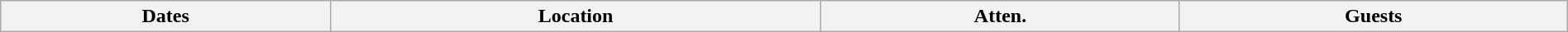<table class="wikitable" width="100%">
<tr>
<th>Dates</th>
<th>Location</th>
<th>Atten.</th>
<th>Guests<br>


















</th>
</tr>
</table>
